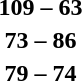<table style="text-align:center">
<tr>
<th width=200></th>
<th width=100></th>
<th width=200></th>
</tr>
<tr>
<td align=right><strong></strong></td>
<td><strong>109 – 63</strong></td>
<td align=left></td>
</tr>
<tr>
<td align=right></td>
<td><strong>73 – 86</strong></td>
<td align=left><strong></strong></td>
</tr>
<tr>
<td align=right><strong></strong></td>
<td><strong>79 – 74</strong></td>
<td align=left></td>
</tr>
</table>
